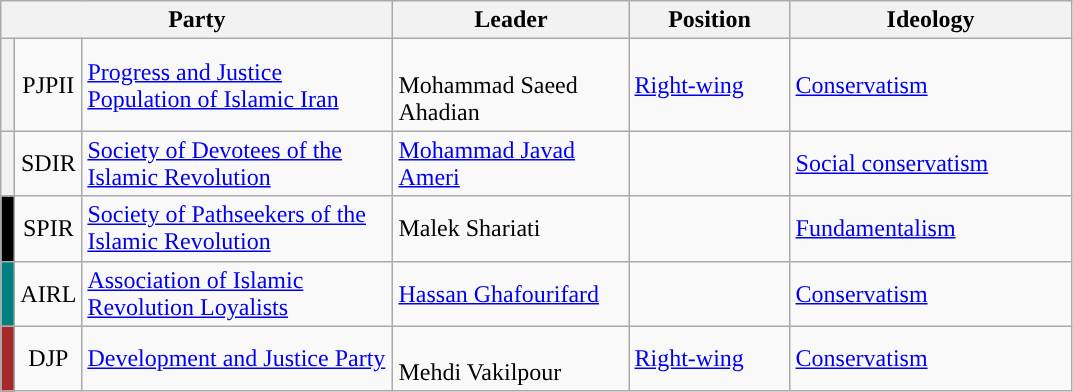<table class="wikitable">
<tr>
<th colspan=3>Party</th>
<th>Leader</th>
<th>Position</th>
<th>Ideology</th>
</tr>
<tr>
<th style="background:"></th>
<td align=center>PJPII</td>
<td style="width:200px"><a href='#'>Progress and Justice Population of Islamic Iran</a></td>
<td style="width:150px"><br>Mohammad Saeed Ahadian</td>
<td style="width:100px"><a href='#'>Right-wing</a></td>
<td style="width:180px"><a href='#'>Conservatism</a></td>
</tr>
<tr>
<th style="background:"></th>
<td align=center>SDIR</td>
<td><a href='#'>Society of Devotees of the Islamic Revolution</a></td>
<td><a href='#'>Mohammad Javad Ameri</a></td>
<td></td>
<td><a href='#'>Social conservatism</a></td>
</tr>
<tr>
<th style="background:black; width:2px;"></th>
<td align=center>SPIR</td>
<td><a href='#'>Society of Pathseekers of the Islamic Revolution</a></td>
<td>Malek Shariati</td>
<td></td>
<td><a href='#'>Fundamentalism</a></td>
</tr>
<tr>
<th style="background:Teal; width:2px;"></th>
<td align=center>AIRL</td>
<td><a href='#'>Association of Islamic Revolution Loyalists</a></td>
<td><a href='#'>Hassan Ghafourifard</a></td>
<td></td>
<td><a href='#'>Conservatism</a></td>
</tr>
<tr>
<th style="background:Brown; width:2px;"></th>
<td align=center>DJP</td>
<td style="width:200px"><a href='#'>Development and Justice Party</a></td>
<td style="width:150px"><br>Mehdi Vakilpour</td>
<td style="width:100px"><a href='#'>Right-wing</a></td>
<td style="width:180px"><a href='#'>Conservatism</a></td>
</tr>
</table>
